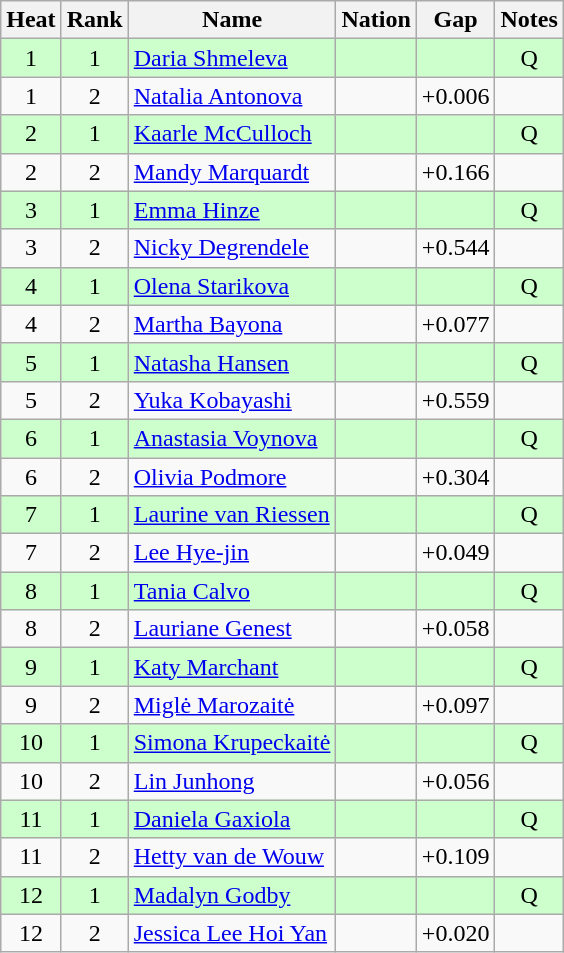<table class="wikitable sortable" style="text-align:center">
<tr>
<th>Heat</th>
<th>Rank</th>
<th>Name</th>
<th>Nation</th>
<th>Gap</th>
<th>Notes</th>
</tr>
<tr bgcolor=ccffcc>
<td>1</td>
<td>1</td>
<td align=left><a href='#'>Daria Shmeleva</a></td>
<td align=left></td>
<td></td>
<td>Q</td>
</tr>
<tr>
<td>1</td>
<td>2</td>
<td align=left><a href='#'>Natalia Antonova</a></td>
<td align=left></td>
<td>+0.006</td>
<td></td>
</tr>
<tr bgcolor=ccffcc>
<td>2</td>
<td>1</td>
<td align=left><a href='#'>Kaarle McCulloch</a></td>
<td align=left></td>
<td></td>
<td>Q</td>
</tr>
<tr>
<td>2</td>
<td>2</td>
<td align=left><a href='#'>Mandy Marquardt</a></td>
<td align=left></td>
<td>+0.166</td>
<td></td>
</tr>
<tr bgcolor=ccffcc>
<td>3</td>
<td>1</td>
<td align=left><a href='#'>Emma Hinze</a></td>
<td align=left></td>
<td></td>
<td>Q</td>
</tr>
<tr>
<td>3</td>
<td>2</td>
<td align=left><a href='#'>Nicky Degrendele</a></td>
<td align=left></td>
<td>+0.544</td>
<td></td>
</tr>
<tr bgcolor=ccffcc>
<td>4</td>
<td>1</td>
<td align=left><a href='#'>Olena Starikova</a></td>
<td align=left></td>
<td></td>
<td>Q</td>
</tr>
<tr>
<td>4</td>
<td>2</td>
<td align=left><a href='#'>Martha Bayona</a></td>
<td align=left></td>
<td>+0.077</td>
<td></td>
</tr>
<tr bgcolor=ccffcc>
<td>5</td>
<td>1</td>
<td align=left><a href='#'>Natasha Hansen</a></td>
<td align=left></td>
<td></td>
<td>Q</td>
</tr>
<tr>
<td>5</td>
<td>2</td>
<td align=left><a href='#'>Yuka Kobayashi</a></td>
<td align=left></td>
<td>+0.559</td>
<td></td>
</tr>
<tr bgcolor=ccffcc>
<td>6</td>
<td>1</td>
<td align=left><a href='#'>Anastasia Voynova</a></td>
<td align=left></td>
<td></td>
<td>Q</td>
</tr>
<tr>
<td>6</td>
<td>2</td>
<td align=left><a href='#'>Olivia Podmore</a></td>
<td align=left></td>
<td>+0.304</td>
<td></td>
</tr>
<tr bgcolor=ccffcc>
<td>7</td>
<td>1</td>
<td align=left><a href='#'>Laurine van Riessen</a></td>
<td align=left></td>
<td></td>
<td>Q</td>
</tr>
<tr>
<td>7</td>
<td>2</td>
<td align=left><a href='#'>Lee Hye-jin</a></td>
<td align=left></td>
<td>+0.049</td>
<td></td>
</tr>
<tr bgcolor=ccffcc>
<td>8</td>
<td>1</td>
<td align=left><a href='#'>Tania Calvo</a></td>
<td align=left></td>
<td></td>
<td>Q</td>
</tr>
<tr>
<td>8</td>
<td>2</td>
<td align=left><a href='#'>Lauriane Genest</a></td>
<td align=left></td>
<td>+0.058</td>
<td></td>
</tr>
<tr bgcolor=ccffcc>
<td>9</td>
<td>1</td>
<td align=left><a href='#'>Katy Marchant</a></td>
<td align=left></td>
<td></td>
<td>Q</td>
</tr>
<tr>
<td>9</td>
<td>2</td>
<td align=left><a href='#'>Miglė Marozaitė</a></td>
<td align=left></td>
<td>+0.097</td>
<td></td>
</tr>
<tr bgcolor=ccffcc>
<td>10</td>
<td>1</td>
<td align=left><a href='#'>Simona Krupeckaitė</a></td>
<td align=left></td>
<td></td>
<td>Q</td>
</tr>
<tr>
<td>10</td>
<td>2</td>
<td align=left><a href='#'>Lin Junhong</a></td>
<td align=left></td>
<td>+0.056</td>
<td></td>
</tr>
<tr bgcolor=ccffcc>
<td>11</td>
<td>1</td>
<td align=left><a href='#'>Daniela Gaxiola</a></td>
<td align=left></td>
<td></td>
<td>Q</td>
</tr>
<tr>
<td>11</td>
<td>2</td>
<td align=left><a href='#'>Hetty van de Wouw</a></td>
<td align=left></td>
<td>+0.109</td>
<td></td>
</tr>
<tr bgcolor=ccffcc>
<td>12</td>
<td>1</td>
<td align=left><a href='#'>Madalyn Godby</a></td>
<td align=left></td>
<td></td>
<td>Q</td>
</tr>
<tr>
<td>12</td>
<td>2</td>
<td align=left><a href='#'>Jessica Lee Hoi Yan</a></td>
<td align=left></td>
<td>+0.020</td>
<td></td>
</tr>
</table>
